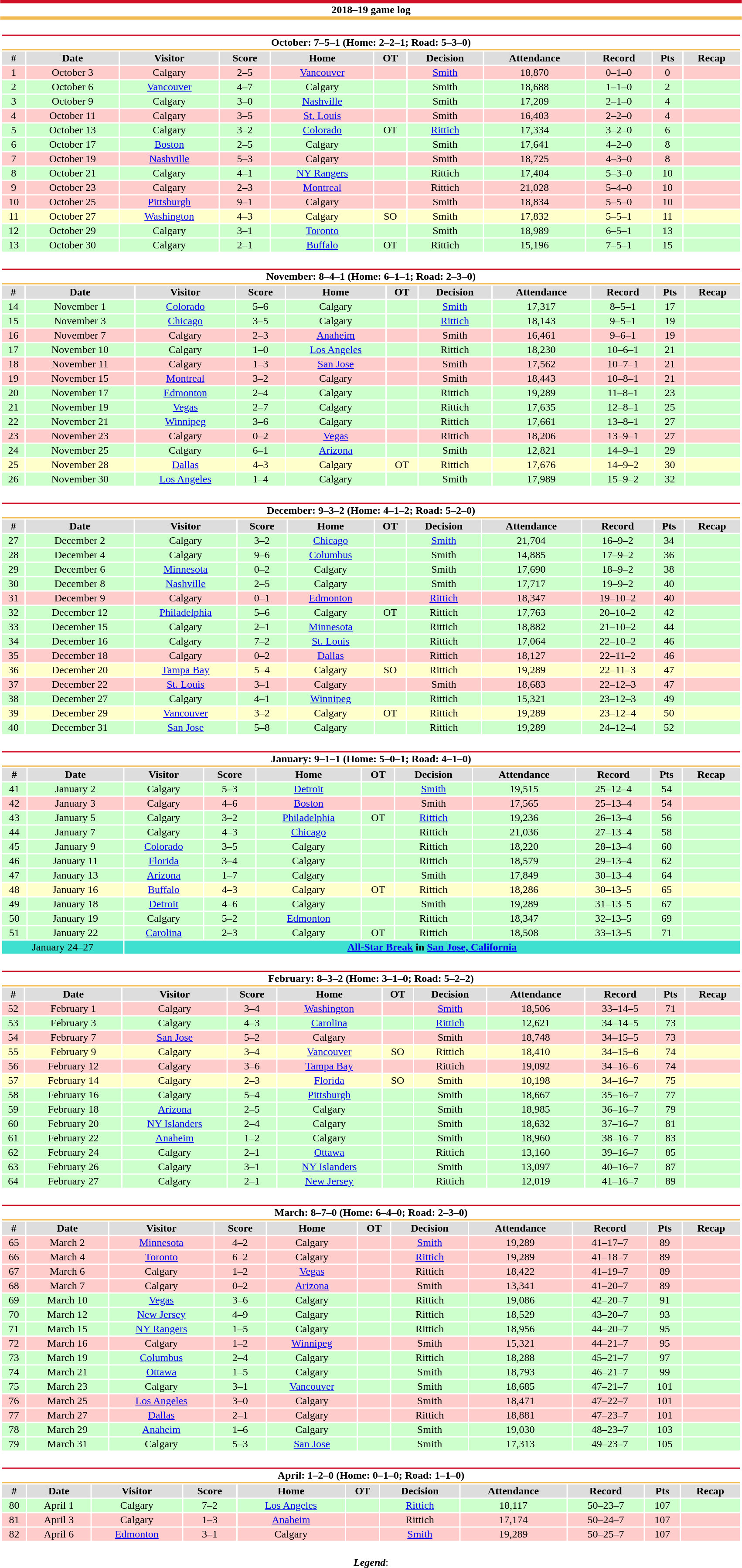<table class="toccolours" style="width:90%; clear:both; margin:1.5em auto; text-align:center;">
<tr>
<th colspan="11" style="background:#FFFFFF; border-top:#CE1126 5px solid; border-bottom:#F3BC52 5px solid;">2018–19 game log</th>
</tr>
<tr>
<td colspan="11"><br><table class="toccolours collapsible collapsed" style="width:100%;">
<tr>
<th colspan="11" style="background:#FFFFFF; border-top:#CE1126 2px solid; border-bottom:#F3BC52 2px solid;">October: 7–5–1 (Home: 2–2–1; Road: 5–3–0)</th>
</tr>
<tr style="background:#ddd;">
<th>#</th>
<th>Date</th>
<th>Visitor</th>
<th>Score</th>
<th>Home</th>
<th>OT</th>
<th>Decision</th>
<th>Attendance</th>
<th>Record</th>
<th>Pts</th>
<th>Recap</th>
</tr>
<tr style="background:#fcc;">
<td>1</td>
<td>October 3</td>
<td>Calgary</td>
<td>2–5</td>
<td><a href='#'>Vancouver</a></td>
<td></td>
<td><a href='#'>Smith</a></td>
<td>18,870</td>
<td>0–1–0</td>
<td>0</td>
<td></td>
</tr>
<tr style="background:#cfc;">
<td>2</td>
<td>October 6</td>
<td><a href='#'>Vancouver</a></td>
<td>4–7</td>
<td>Calgary</td>
<td></td>
<td>Smith</td>
<td>18,688</td>
<td>1–1–0</td>
<td>2</td>
<td></td>
</tr>
<tr style="background:#cfc;">
<td>3</td>
<td>October 9</td>
<td>Calgary</td>
<td>3–0</td>
<td><a href='#'>Nashville</a></td>
<td></td>
<td>Smith</td>
<td>17,209</td>
<td>2–1–0</td>
<td>4</td>
<td></td>
</tr>
<tr style="background:#fcc;">
<td>4</td>
<td>October 11</td>
<td>Calgary</td>
<td>3–5</td>
<td><a href='#'>St. Louis</a></td>
<td></td>
<td>Smith</td>
<td>16,403</td>
<td>2–2–0</td>
<td>4</td>
<td></td>
</tr>
<tr style="background:#cfc;">
<td>5</td>
<td>October 13</td>
<td>Calgary</td>
<td>3–2</td>
<td><a href='#'>Colorado</a></td>
<td>OT</td>
<td><a href='#'>Rittich</a></td>
<td>17,334</td>
<td>3–2–0</td>
<td>6</td>
<td></td>
</tr>
<tr style="background:#cfc;">
<td>6</td>
<td>October 17</td>
<td><a href='#'>Boston</a></td>
<td>2–5</td>
<td>Calgary</td>
<td></td>
<td>Smith</td>
<td>17,641</td>
<td>4–2–0</td>
<td>8</td>
<td></td>
</tr>
<tr style="background:#fcc;">
<td>7</td>
<td>October 19</td>
<td><a href='#'>Nashville</a></td>
<td>5–3</td>
<td>Calgary</td>
<td></td>
<td>Smith</td>
<td>18,725</td>
<td>4–3–0</td>
<td>8</td>
<td></td>
</tr>
<tr style="background:#cfc;">
<td>8</td>
<td>October 21</td>
<td>Calgary</td>
<td>4–1</td>
<td><a href='#'>NY Rangers</a></td>
<td></td>
<td>Rittich</td>
<td>17,404</td>
<td>5–3–0</td>
<td>10</td>
<td></td>
</tr>
<tr style="background:#fcc;">
<td>9</td>
<td>October 23</td>
<td>Calgary</td>
<td>2–3</td>
<td><a href='#'>Montreal</a></td>
<td></td>
<td>Rittich</td>
<td>21,028</td>
<td>5–4–0</td>
<td>10</td>
<td></td>
</tr>
<tr style="background:#fcc;">
<td>10</td>
<td>October 25</td>
<td><a href='#'>Pittsburgh</a></td>
<td>9–1</td>
<td>Calgary</td>
<td></td>
<td>Smith</td>
<td>18,834</td>
<td>5–5–0</td>
<td>10</td>
<td></td>
</tr>
<tr style="background:#ffc;">
<td>11</td>
<td>October 27</td>
<td><a href='#'>Washington</a></td>
<td>4–3</td>
<td>Calgary</td>
<td>SO</td>
<td>Smith</td>
<td>17,832</td>
<td>5–5–1</td>
<td>11</td>
<td></td>
</tr>
<tr style="background:#cfc;">
<td>12</td>
<td>October 29</td>
<td>Calgary</td>
<td>3–1</td>
<td><a href='#'>Toronto</a></td>
<td></td>
<td>Smith</td>
<td>18,989</td>
<td>6–5–1</td>
<td>13</td>
<td></td>
</tr>
<tr style="background:#cfc;">
<td>13</td>
<td>October 30</td>
<td>Calgary</td>
<td>2–1</td>
<td><a href='#'>Buffalo</a></td>
<td>OT</td>
<td>Rittich</td>
<td>15,196</td>
<td>7–5–1</td>
<td>15</td>
<td></td>
</tr>
</table>
</td>
</tr>
<tr>
<td colspan="11"><br><table class="toccolours collapsible collapsed" style="width:100%;">
<tr>
<th colspan="11" style="background:#FFFFFF; border-top:#CE1126 2px solid; border-bottom:#F3BC52 2px solid;">November: 8–4–1 (Home: 6–1–1; Road: 2–3–0)</th>
</tr>
<tr style="background:#ddd;">
<th>#</th>
<th>Date</th>
<th>Visitor</th>
<th>Score</th>
<th>Home</th>
<th>OT</th>
<th>Decision</th>
<th>Attendance</th>
<th>Record</th>
<th>Pts</th>
<th>Recap</th>
</tr>
<tr style="background:#cfc;">
<td>14</td>
<td>November 1</td>
<td><a href='#'>Colorado</a></td>
<td>5–6</td>
<td>Calgary</td>
<td></td>
<td><a href='#'>Smith</a></td>
<td>17,317</td>
<td>8–5–1</td>
<td>17</td>
<td></td>
</tr>
<tr style="background:#cfc;">
<td>15</td>
<td>November 3</td>
<td><a href='#'>Chicago</a></td>
<td>3–5</td>
<td>Calgary</td>
<td></td>
<td><a href='#'>Rittich</a></td>
<td>18,143</td>
<td>9–5–1</td>
<td>19</td>
<td></td>
</tr>
<tr style="background:#fcc;">
<td>16</td>
<td>November 7</td>
<td>Calgary</td>
<td>2–3</td>
<td><a href='#'>Anaheim</a></td>
<td></td>
<td>Smith</td>
<td>16,461</td>
<td>9–6–1</td>
<td>19</td>
<td></td>
</tr>
<tr style="background:#cfc;">
<td>17</td>
<td>November 10</td>
<td>Calgary</td>
<td>1–0</td>
<td><a href='#'>Los Angeles</a></td>
<td></td>
<td>Rittich</td>
<td>18,230</td>
<td>10–6–1</td>
<td>21</td>
<td></td>
</tr>
<tr style="background:#fcc;">
<td>18</td>
<td>November 11</td>
<td>Calgary</td>
<td>1–3</td>
<td><a href='#'>San Jose</a></td>
<td></td>
<td>Smith</td>
<td>17,562</td>
<td>10–7–1</td>
<td>21</td>
<td></td>
</tr>
<tr style="background:#fcc;">
<td>19</td>
<td>November 15</td>
<td><a href='#'>Montreal</a></td>
<td>3–2</td>
<td>Calgary</td>
<td></td>
<td>Smith</td>
<td>18,443</td>
<td>10–8–1</td>
<td>21</td>
<td></td>
</tr>
<tr style="background:#cfc;">
<td>20</td>
<td>November 17</td>
<td><a href='#'>Edmonton</a></td>
<td>2–4</td>
<td>Calgary</td>
<td></td>
<td>Rittich</td>
<td>19,289</td>
<td>11–8–1</td>
<td>23</td>
<td></td>
</tr>
<tr style="background:#cfc;">
<td>21</td>
<td>November 19</td>
<td><a href='#'>Vegas</a></td>
<td>2–7</td>
<td>Calgary</td>
<td></td>
<td>Rittich</td>
<td>17,635</td>
<td>12–8–1</td>
<td>25</td>
<td></td>
</tr>
<tr style="background:#cfc;">
<td>22</td>
<td>November 21</td>
<td><a href='#'>Winnipeg</a></td>
<td>3–6</td>
<td>Calgary</td>
<td></td>
<td>Rittich</td>
<td>17,661</td>
<td>13–8–1</td>
<td>27</td>
<td></td>
</tr>
<tr style="background:#fcc;">
<td>23</td>
<td>November 23</td>
<td>Calgary</td>
<td>0–2</td>
<td><a href='#'>Vegas</a></td>
<td></td>
<td>Rittich</td>
<td>18,206</td>
<td>13–9–1</td>
<td>27</td>
<td></td>
</tr>
<tr style="background:#cfc;">
<td>24</td>
<td>November 25</td>
<td>Calgary</td>
<td>6–1</td>
<td><a href='#'>Arizona</a></td>
<td></td>
<td>Smith</td>
<td>12,821</td>
<td>14–9–1</td>
<td>29</td>
<td></td>
</tr>
<tr style="background:#ffc;">
<td>25</td>
<td>November 28</td>
<td><a href='#'>Dallas</a></td>
<td>4–3</td>
<td>Calgary</td>
<td>OT</td>
<td>Rittich</td>
<td>17,676</td>
<td>14–9–2</td>
<td>30</td>
<td></td>
</tr>
<tr style="background:#cfc;">
<td>26</td>
<td>November 30</td>
<td><a href='#'>Los Angeles</a></td>
<td>1–4</td>
<td>Calgary</td>
<td></td>
<td>Smith</td>
<td>17,989</td>
<td>15–9–2</td>
<td>32</td>
<td></td>
</tr>
</table>
</td>
</tr>
<tr>
<td colspan="11"><br><table class="toccolours collapsible collapsed" style="width:100%;">
<tr>
<th colspan="11" style="background:#FFFFFF; border-top:#CE1126 2px solid; border-bottom:#F3BC52 2px solid;">December: 9–3–2 (Home: 4–1–2; Road: 5–2–0)</th>
</tr>
<tr style="background:#ddd;">
<th>#</th>
<th>Date</th>
<th>Visitor</th>
<th>Score</th>
<th>Home</th>
<th>OT</th>
<th>Decision</th>
<th>Attendance</th>
<th>Record</th>
<th>Pts</th>
<th>Recap</th>
</tr>
<tr style="background:#cfc;">
<td>27</td>
<td>December 2</td>
<td>Calgary</td>
<td>3–2</td>
<td><a href='#'>Chicago</a></td>
<td></td>
<td><a href='#'>Smith</a></td>
<td>21,704</td>
<td>16–9–2</td>
<td>34</td>
<td></td>
</tr>
<tr style="background:#cfc;">
<td>28</td>
<td>December 4</td>
<td>Calgary</td>
<td>9–6</td>
<td><a href='#'>Columbus</a></td>
<td></td>
<td>Smith</td>
<td>14,885</td>
<td>17–9–2</td>
<td>36</td>
<td></td>
</tr>
<tr style="background:#cfc;">
<td>29</td>
<td>December 6</td>
<td><a href='#'>Minnesota</a></td>
<td>0–2</td>
<td>Calgary</td>
<td></td>
<td>Smith</td>
<td>17,690</td>
<td>18–9–2</td>
<td>38</td>
<td></td>
</tr>
<tr style="background:#cfc;">
<td>30</td>
<td>December 8</td>
<td><a href='#'>Nashville</a></td>
<td>2–5</td>
<td>Calgary</td>
<td></td>
<td>Smith</td>
<td>17,717</td>
<td>19–9–2</td>
<td>40</td>
<td></td>
</tr>
<tr style="background:#fcc;">
<td>31</td>
<td>December 9</td>
<td>Calgary</td>
<td>0–1</td>
<td><a href='#'>Edmonton</a></td>
<td></td>
<td><a href='#'>Rittich</a></td>
<td>18,347</td>
<td>19–10–2</td>
<td>40</td>
<td></td>
</tr>
<tr style="background:#cfc;">
<td>32</td>
<td>December 12</td>
<td><a href='#'>Philadelphia</a></td>
<td>5–6</td>
<td>Calgary</td>
<td>OT</td>
<td>Rittich</td>
<td>17,763</td>
<td>20–10–2</td>
<td>42</td>
<td></td>
</tr>
<tr style="background:#cfc;">
<td>33</td>
<td>December 15</td>
<td>Calgary</td>
<td>2–1</td>
<td><a href='#'>Minnesota</a></td>
<td></td>
<td>Rittich</td>
<td>18,882</td>
<td>21–10–2</td>
<td>44</td>
<td></td>
</tr>
<tr style="background:#cfc;">
<td>34</td>
<td>December 16</td>
<td>Calgary</td>
<td>7–2</td>
<td><a href='#'>St. Louis</a></td>
<td></td>
<td>Rittich</td>
<td>17,064</td>
<td>22–10–2</td>
<td>46</td>
<td></td>
</tr>
<tr style="background:#fcc;">
<td>35</td>
<td>December 18</td>
<td>Calgary</td>
<td>0–2</td>
<td><a href='#'>Dallas</a></td>
<td></td>
<td>Rittich</td>
<td>18,127</td>
<td>22–11–2</td>
<td>46</td>
<td></td>
</tr>
<tr style="background:#ffc;">
<td>36</td>
<td>December 20</td>
<td><a href='#'>Tampa Bay</a></td>
<td>5–4</td>
<td>Calgary</td>
<td>SO</td>
<td>Rittich</td>
<td>19,289</td>
<td>22–11–3</td>
<td>47</td>
<td></td>
</tr>
<tr style="background:#fcc;">
<td>37</td>
<td>December 22</td>
<td><a href='#'>St. Louis</a></td>
<td>3–1</td>
<td>Calgary</td>
<td></td>
<td>Smith</td>
<td>18,683</td>
<td>22–12–3</td>
<td>47</td>
<td></td>
</tr>
<tr style="background:#cfc;">
<td>38</td>
<td>December 27</td>
<td>Calgary</td>
<td>4–1</td>
<td><a href='#'>Winnipeg</a></td>
<td></td>
<td>Rittich</td>
<td>15,321</td>
<td>23–12–3</td>
<td>49</td>
<td></td>
</tr>
<tr style="background:#ffc;">
<td>39</td>
<td>December 29</td>
<td><a href='#'>Vancouver</a></td>
<td>3–2</td>
<td>Calgary</td>
<td>OT</td>
<td>Rittich</td>
<td>19,289</td>
<td>23–12–4</td>
<td>50</td>
<td></td>
</tr>
<tr style="background:#cfc;">
<td>40</td>
<td>December 31</td>
<td><a href='#'>San Jose</a></td>
<td>5–8</td>
<td>Calgary</td>
<td></td>
<td>Rittich</td>
<td>19,289</td>
<td>24–12–4</td>
<td>52</td>
<td></td>
</tr>
</table>
</td>
</tr>
<tr>
<td colspan="11"><br><table class="toccolours collapsible collapsed" style="width:100%;">
<tr>
<th colspan="11" style="background:#FFFFFF; border-top:#CE1126 2px solid; border-bottom:#F3BC52 2px solid;">January: 9–1–1 (Home: 5–0–1; Road: 4–1–0)</th>
</tr>
<tr style="background:#ddd;">
<th>#</th>
<th>Date</th>
<th>Visitor</th>
<th>Score</th>
<th>Home</th>
<th>OT</th>
<th>Decision</th>
<th>Attendance</th>
<th>Record</th>
<th>Pts</th>
<th>Recap</th>
</tr>
<tr style="background:#cfc;">
<td>41</td>
<td>January 2</td>
<td>Calgary</td>
<td>5–3</td>
<td><a href='#'>Detroit</a></td>
<td></td>
<td><a href='#'>Smith</a></td>
<td>19,515</td>
<td>25–12–4</td>
<td>54</td>
<td></td>
</tr>
<tr style="background:#fcc;">
<td>42</td>
<td>January 3</td>
<td>Calgary</td>
<td>4–6</td>
<td><a href='#'>Boston</a></td>
<td></td>
<td>Smith</td>
<td>17,565</td>
<td>25–13–4</td>
<td>54</td>
<td></td>
</tr>
<tr style="background:#cfc;">
<td>43</td>
<td>January 5</td>
<td>Calgary</td>
<td>3–2</td>
<td><a href='#'>Philadelphia</a></td>
<td>OT</td>
<td><a href='#'>Rittich</a></td>
<td>19,236</td>
<td>26–13–4</td>
<td>56</td>
<td></td>
</tr>
<tr style="background:#cfc;">
<td>44</td>
<td>January 7</td>
<td>Calgary</td>
<td>4–3</td>
<td><a href='#'>Chicago</a></td>
<td></td>
<td>Rittich</td>
<td>21,036</td>
<td>27–13–4</td>
<td>58</td>
<td></td>
</tr>
<tr style="background:#cfc;">
<td>45</td>
<td>January 9</td>
<td><a href='#'>Colorado</a></td>
<td>3–5</td>
<td>Calgary</td>
<td></td>
<td>Rittich</td>
<td>18,220</td>
<td>28–13–4</td>
<td>60</td>
<td></td>
</tr>
<tr style="background:#cfc;">
<td>46</td>
<td>January 11</td>
<td><a href='#'>Florida</a></td>
<td>3–4</td>
<td>Calgary</td>
<td></td>
<td>Rittich</td>
<td>18,579</td>
<td>29–13–4</td>
<td>62</td>
<td></td>
</tr>
<tr style="background:#cfc;">
<td>47</td>
<td>January 13</td>
<td><a href='#'>Arizona</a></td>
<td>1–7</td>
<td>Calgary</td>
<td></td>
<td>Smith</td>
<td>17,849</td>
<td>30–13–4</td>
<td>64</td>
<td></td>
</tr>
<tr style="background:#ffc;">
<td>48</td>
<td>January 16</td>
<td><a href='#'>Buffalo</a></td>
<td>4–3</td>
<td>Calgary</td>
<td>OT</td>
<td>Rittich</td>
<td>18,286</td>
<td>30–13–5</td>
<td>65</td>
<td></td>
</tr>
<tr style="background:#cfc;">
<td>49</td>
<td>January 18</td>
<td><a href='#'>Detroit</a></td>
<td>4–6</td>
<td>Calgary</td>
<td></td>
<td>Smith</td>
<td>19,289</td>
<td>31–13–5</td>
<td>67</td>
<td></td>
</tr>
<tr style="background:#cfc;">
<td>50</td>
<td>January 19</td>
<td>Calgary</td>
<td>5–2</td>
<td><a href='#'>Edmonton</a></td>
<td></td>
<td>Rittich</td>
<td>18,347</td>
<td>32–13–5</td>
<td>69</td>
<td></td>
</tr>
<tr style="background:#cfc;">
<td>51</td>
<td>January 22</td>
<td><a href='#'>Carolina</a></td>
<td>2–3</td>
<td>Calgary</td>
<td>OT</td>
<td>Rittich</td>
<td>18,508</td>
<td>33–13–5</td>
<td>71</td>
<td></td>
</tr>
<tr style="background:#40e0d0;">
<td colspan="2">January 24–27</td>
<td colspan="10"><strong><a href='#'>All-Star Break</a> in <a href='#'>San Jose, California</a></strong></td>
</tr>
</table>
</td>
</tr>
<tr>
<td colspan="11"><br><table class="toccolours collapsible collapsed" style="width:100%;">
<tr>
<th colspan="11" style="background:#FFFFFF; border-top:#CE1126 2px solid; border-bottom:#F3BC52 2px solid;">February: 8–3–2 (Home: 3–1–0; Road: 5–2–2)</th>
</tr>
<tr style="background:#ddd;">
<th>#</th>
<th>Date</th>
<th>Visitor</th>
<th>Score</th>
<th>Home</th>
<th>OT</th>
<th>Decision</th>
<th>Attendance</th>
<th>Record</th>
<th>Pts</th>
<th>Recap</th>
</tr>
<tr style="background:#fcc;">
<td>52</td>
<td>February 1</td>
<td>Calgary</td>
<td>3–4</td>
<td><a href='#'>Washington</a></td>
<td></td>
<td><a href='#'>Smith</a></td>
<td>18,506</td>
<td>33–14–5</td>
<td>71</td>
<td></td>
</tr>
<tr style="background:#cfc;">
<td>53</td>
<td>February 3</td>
<td>Calgary</td>
<td>4–3</td>
<td><a href='#'>Carolina</a></td>
<td></td>
<td><a href='#'>Rittich</a></td>
<td>12,621</td>
<td>34–14–5</td>
<td>73</td>
<td></td>
</tr>
<tr style="background:#fcc;">
<td>54</td>
<td>February 7</td>
<td><a href='#'>San Jose</a></td>
<td>5–2</td>
<td>Calgary</td>
<td></td>
<td>Smith</td>
<td>18,748</td>
<td>34–15–5</td>
<td>73</td>
<td></td>
</tr>
<tr style="background:#ffc;">
<td>55</td>
<td>February 9</td>
<td>Calgary</td>
<td>3–4</td>
<td><a href='#'>Vancouver</a></td>
<td>SO</td>
<td>Rittich</td>
<td>18,410</td>
<td>34–15–6</td>
<td>74</td>
<td></td>
</tr>
<tr style="background:#fcc;">
<td>56</td>
<td>February 12</td>
<td>Calgary</td>
<td>3–6</td>
<td><a href='#'>Tampa Bay</a></td>
<td></td>
<td>Rittich</td>
<td>19,092</td>
<td>34–16–6</td>
<td>74</td>
<td></td>
</tr>
<tr style="background:#ffc;">
<td>57</td>
<td>February 14</td>
<td>Calgary</td>
<td>2–3</td>
<td><a href='#'>Florida</a></td>
<td>SO</td>
<td>Smith</td>
<td>10,198</td>
<td>34–16–7</td>
<td>75</td>
<td></td>
</tr>
<tr style="background:#cfc;">
<td>58</td>
<td>February 16</td>
<td>Calgary</td>
<td>5–4</td>
<td><a href='#'>Pittsburgh</a></td>
<td></td>
<td>Smith</td>
<td>18,667</td>
<td>35–16–7</td>
<td>77</td>
<td></td>
</tr>
<tr style="background:#cfc;">
<td>59</td>
<td>February 18</td>
<td><a href='#'>Arizona</a></td>
<td>2–5</td>
<td>Calgary</td>
<td></td>
<td>Smith</td>
<td>18,985</td>
<td>36–16–7</td>
<td>79</td>
<td></td>
</tr>
<tr style="background:#cfc;">
<td>60</td>
<td>February 20</td>
<td><a href='#'>NY Islanders</a></td>
<td>2–4</td>
<td>Calgary</td>
<td></td>
<td>Smith</td>
<td>18,632</td>
<td>37–16–7</td>
<td>81</td>
<td></td>
</tr>
<tr style="background:#cfc;">
<td>61</td>
<td>February 22</td>
<td><a href='#'>Anaheim</a></td>
<td>1–2</td>
<td>Calgary</td>
<td></td>
<td>Smith</td>
<td>18,960</td>
<td>38–16–7</td>
<td>83</td>
<td></td>
</tr>
<tr style="background:#cfc;">
<td>62</td>
<td>February 24</td>
<td>Calgary</td>
<td>2–1</td>
<td><a href='#'>Ottawa</a></td>
<td></td>
<td>Rittich</td>
<td>13,160</td>
<td>39–16–7</td>
<td>85</td>
<td></td>
</tr>
<tr style="background:#cfc;">
<td>63</td>
<td>February 26</td>
<td>Calgary</td>
<td>3–1</td>
<td><a href='#'>NY Islanders</a></td>
<td></td>
<td>Smith</td>
<td>13,097</td>
<td>40–16–7</td>
<td>87</td>
<td></td>
</tr>
<tr style="background:#cfc;">
<td>64</td>
<td>February 27</td>
<td>Calgary</td>
<td>2–1</td>
<td><a href='#'>New Jersey</a></td>
<td></td>
<td>Rittich</td>
<td>12,019</td>
<td>41–16–7</td>
<td>89</td>
<td></td>
</tr>
</table>
</td>
</tr>
<tr>
<td colspan="11"><br><table class="toccolours collapsible collapsed" style="width:100%;">
<tr>
<th colspan="11" style="background:#FFFFFF; border-top:#CE1126 2px solid; border-bottom:#F3BC52 2px solid;">March: 8–7–0 (Home: 6–4–0; Road: 2–3–0)</th>
</tr>
<tr style="background:#ddd;">
<th>#</th>
<th>Date</th>
<th>Visitor</th>
<th>Score</th>
<th>Home</th>
<th>OT</th>
<th>Decision</th>
<th>Attendance</th>
<th>Record</th>
<th>Pts</th>
<th>Recap</th>
</tr>
<tr style="background:#fcc;">
<td>65</td>
<td>March 2</td>
<td><a href='#'>Minnesota</a></td>
<td>4–2</td>
<td>Calgary</td>
<td></td>
<td><a href='#'>Smith</a></td>
<td>19,289</td>
<td>41–17–7</td>
<td>89</td>
<td></td>
</tr>
<tr style="background:#fcc;">
<td>66</td>
<td>March 4</td>
<td><a href='#'>Toronto</a></td>
<td>6–2</td>
<td>Calgary</td>
<td></td>
<td><a href='#'>Rittich</a></td>
<td>19,289</td>
<td>41–18–7</td>
<td>89</td>
<td></td>
</tr>
<tr style="background:#fcc;">
<td>67</td>
<td>March 6</td>
<td>Calgary</td>
<td>1–2</td>
<td><a href='#'>Vegas</a></td>
<td></td>
<td>Rittich</td>
<td>18,422</td>
<td>41–19–7</td>
<td>89</td>
<td></td>
</tr>
<tr style="background:#fcc;">
<td>68</td>
<td>March 7</td>
<td>Calgary</td>
<td>0–2</td>
<td><a href='#'>Arizona</a></td>
<td></td>
<td>Smith</td>
<td>13,341</td>
<td>41–20–7</td>
<td>89</td>
<td></td>
</tr>
<tr style="background:#cfc;">
<td>69</td>
<td>March 10</td>
<td><a href='#'>Vegas</a></td>
<td>3–6</td>
<td>Calgary</td>
<td></td>
<td>Rittich</td>
<td>19,086</td>
<td>42–20–7</td>
<td>91</td>
<td></td>
</tr>
<tr style="background:#cfc;">
<td>70</td>
<td>March 12</td>
<td><a href='#'>New Jersey</a></td>
<td>4–9</td>
<td>Calgary</td>
<td></td>
<td>Rittich</td>
<td>18,529</td>
<td>43–20–7</td>
<td>93</td>
<td></td>
</tr>
<tr style="background:#cfc;">
<td>71</td>
<td>March 15</td>
<td><a href='#'>NY Rangers</a></td>
<td>1–5</td>
<td>Calgary</td>
<td></td>
<td>Rittich</td>
<td>18,956</td>
<td>44–20–7</td>
<td>95</td>
<td></td>
</tr>
<tr style="background:#fcc;">
<td>72</td>
<td>March 16</td>
<td>Calgary</td>
<td>1–2</td>
<td><a href='#'>Winnipeg</a></td>
<td></td>
<td>Smith</td>
<td>15,321</td>
<td>44–21–7</td>
<td>95</td>
<td></td>
</tr>
<tr style="background:#cfc;">
<td>73</td>
<td>March 19</td>
<td><a href='#'>Columbus</a></td>
<td>2–4</td>
<td>Calgary</td>
<td></td>
<td>Rittich</td>
<td>18,288</td>
<td>45–21–7</td>
<td>97</td>
<td></td>
</tr>
<tr style="background:#cfc;">
<td>74</td>
<td>March 21</td>
<td><a href='#'>Ottawa</a></td>
<td>1–5</td>
<td>Calgary</td>
<td></td>
<td>Smith</td>
<td>18,793</td>
<td>46–21–7</td>
<td>99</td>
<td></td>
</tr>
<tr style="background:#cfc;">
<td>75</td>
<td>March 23</td>
<td>Calgary</td>
<td>3–1</td>
<td><a href='#'>Vancouver</a></td>
<td></td>
<td>Smith</td>
<td>18,685</td>
<td>47–21–7</td>
<td>101</td>
<td></td>
</tr>
<tr style="background:#fcc;">
<td>76</td>
<td>March 25</td>
<td><a href='#'>Los Angeles</a></td>
<td>3–0</td>
<td>Calgary</td>
<td></td>
<td>Smith</td>
<td>18,471</td>
<td>47–22–7</td>
<td>101</td>
<td></td>
</tr>
<tr style="background:#fcc;">
<td>77</td>
<td>March 27</td>
<td><a href='#'>Dallas</a></td>
<td>2–1</td>
<td>Calgary</td>
<td></td>
<td>Rittich</td>
<td>18,881</td>
<td>47–23–7</td>
<td>101</td>
<td></td>
</tr>
<tr style="background:#cfc;">
<td>78</td>
<td>March 29</td>
<td><a href='#'>Anaheim</a></td>
<td>1–6</td>
<td>Calgary</td>
<td></td>
<td>Smith</td>
<td>19,030</td>
<td>48–23–7</td>
<td>103</td>
<td></td>
</tr>
<tr style="background:#cfc;">
<td>79</td>
<td>March 31</td>
<td>Calgary</td>
<td>5–3</td>
<td><a href='#'>San Jose</a></td>
<td></td>
<td>Smith</td>
<td>17,313</td>
<td>49–23–7</td>
<td>105</td>
<td></td>
</tr>
</table>
</td>
</tr>
<tr>
<td colspan="11"><br><table class="toccolours collapsible collapsed" style="width:100%;">
<tr>
<th colspan="11" style="background:#FFFFFF; border-top:#CE1126 2px solid; border-bottom:#F3BC52 2px solid;">April: 1–2–0 (Home: 0–1–0; Road: 1–1–0)</th>
</tr>
<tr style="background:#ddd;">
<th>#</th>
<th>Date</th>
<th>Visitor</th>
<th>Score</th>
<th>Home</th>
<th>OT</th>
<th>Decision</th>
<th>Attendance</th>
<th>Record</th>
<th>Pts</th>
<th>Recap</th>
</tr>
<tr style="background:#cfc;">
<td>80</td>
<td>April 1</td>
<td>Calgary</td>
<td>7–2</td>
<td><a href='#'>Los Angeles</a></td>
<td></td>
<td><a href='#'>Rittich</a></td>
<td>18,117</td>
<td>50–23–7</td>
<td>107</td>
<td></td>
</tr>
<tr style="background:#fcc;">
<td>81</td>
<td>April 3</td>
<td>Calgary</td>
<td>1–3</td>
<td><a href='#'>Anaheim</a></td>
<td></td>
<td>Rittich</td>
<td>17,174</td>
<td>50–24–7</td>
<td>107</td>
<td></td>
</tr>
<tr style="background:#fcc;">
<td>82</td>
<td>April 6</td>
<td><a href='#'>Edmonton</a></td>
<td>3–1</td>
<td>Calgary</td>
<td></td>
<td><a href='#'>Smith</a></td>
<td>19,289</td>
<td>50–25–7</td>
<td>107</td>
<td></td>
</tr>
</table>
</td>
</tr>
<tr>
<td colspan="11" style="text-align:center;"><br><strong><em>Legend</em></strong>:


</td>
</tr>
</table>
